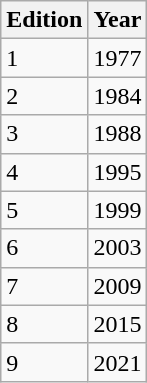<table class="wikitable">
<tr>
<th>Edition</th>
<th>Year</th>
</tr>
<tr>
<td>1</td>
<td>1977</td>
</tr>
<tr>
<td>2</td>
<td>1984</td>
</tr>
<tr>
<td>3</td>
<td>1988</td>
</tr>
<tr>
<td>4</td>
<td>1995</td>
</tr>
<tr>
<td>5</td>
<td>1999</td>
</tr>
<tr>
<td>6</td>
<td>2003</td>
</tr>
<tr>
<td>7</td>
<td>2009</td>
</tr>
<tr>
<td>8</td>
<td>2015</td>
</tr>
<tr>
<td>9</td>
<td>2021</td>
</tr>
</table>
